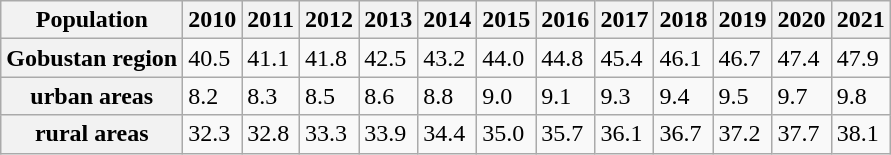<table class="wikitable">
<tr>
<th>Population</th>
<th>2010</th>
<th>2011</th>
<th>2012</th>
<th>2013</th>
<th>2014</th>
<th>2015</th>
<th>2016</th>
<th>2017</th>
<th>2018</th>
<th>2019</th>
<th>2020</th>
<th>2021</th>
</tr>
<tr>
<th scope=row>Gobustan region</th>
<td>40.5</td>
<td>41.1</td>
<td>41.8</td>
<td>42.5</td>
<td>43.2</td>
<td>44.0</td>
<td>44.8</td>
<td>45.4</td>
<td>46.1</td>
<td>46.7</td>
<td>47.4</td>
<td>47.9</td>
</tr>
<tr>
<th scope=row>urban areas</th>
<td>8.2</td>
<td>8.3</td>
<td>8.5</td>
<td>8.6</td>
<td>8.8</td>
<td>9.0</td>
<td>9.1</td>
<td>9.3</td>
<td>9.4</td>
<td>9.5</td>
<td>9.7</td>
<td>9.8</td>
</tr>
<tr>
<th scope=row>rural areas</th>
<td>32.3</td>
<td>32.8</td>
<td>33.3</td>
<td>33.9</td>
<td>34.4</td>
<td>35.0</td>
<td>35.7</td>
<td>36.1</td>
<td>36.7</td>
<td>37.2</td>
<td>37.7</td>
<td>38.1</td>
</tr>
</table>
